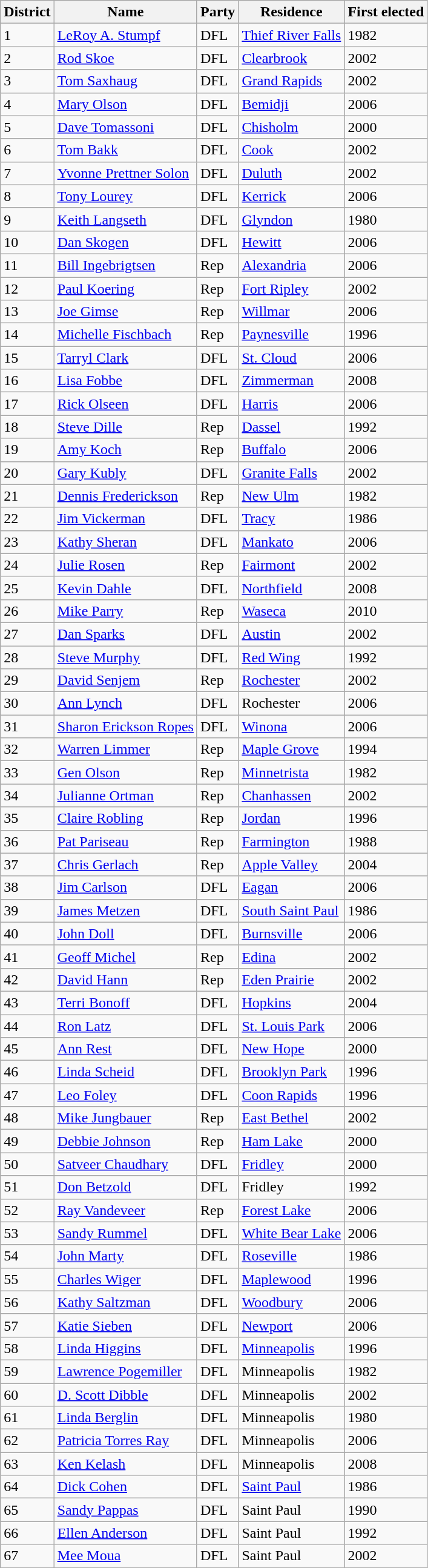<table class="wikitable">
<tr>
<th>District</th>
<th>Name</th>
<th>Party</th>
<th>Residence</th>
<th>First elected</th>
</tr>
<tr>
<td>1</td>
<td><a href='#'>LeRoy A. Stumpf</a></td>
<td>DFL</td>
<td><a href='#'>Thief River Falls</a></td>
<td>1982</td>
</tr>
<tr>
<td>2</td>
<td><a href='#'>Rod Skoe</a></td>
<td>DFL</td>
<td><a href='#'>Clearbrook</a></td>
<td>2002</td>
</tr>
<tr>
<td>3</td>
<td><a href='#'>Tom Saxhaug</a></td>
<td>DFL</td>
<td><a href='#'>Grand Rapids</a></td>
<td>2002</td>
</tr>
<tr>
<td>4</td>
<td><a href='#'>Mary Olson</a></td>
<td>DFL</td>
<td><a href='#'>Bemidji</a></td>
<td>2006</td>
</tr>
<tr>
<td>5</td>
<td><a href='#'>Dave Tomassoni</a></td>
<td>DFL</td>
<td><a href='#'>Chisholm</a></td>
<td>2000</td>
</tr>
<tr>
<td>6</td>
<td><a href='#'>Tom Bakk</a></td>
<td>DFL</td>
<td><a href='#'>Cook</a></td>
<td>2002</td>
</tr>
<tr>
<td>7</td>
<td><a href='#'>Yvonne Prettner Solon</a></td>
<td>DFL</td>
<td><a href='#'>Duluth</a></td>
<td>2002</td>
</tr>
<tr>
<td>8</td>
<td><a href='#'>Tony Lourey</a></td>
<td>DFL</td>
<td><a href='#'>Kerrick</a></td>
<td>2006</td>
</tr>
<tr>
<td>9</td>
<td><a href='#'>Keith Langseth</a></td>
<td>DFL</td>
<td><a href='#'>Glyndon</a></td>
<td>1980</td>
</tr>
<tr>
<td>10</td>
<td><a href='#'>Dan Skogen</a></td>
<td>DFL</td>
<td><a href='#'>Hewitt</a></td>
<td>2006</td>
</tr>
<tr>
<td>11</td>
<td><a href='#'>Bill Ingebrigtsen</a></td>
<td>Rep</td>
<td><a href='#'>Alexandria</a></td>
<td>2006</td>
</tr>
<tr>
<td>12</td>
<td><a href='#'>Paul Koering</a></td>
<td>Rep</td>
<td><a href='#'>Fort Ripley</a></td>
<td>2002</td>
</tr>
<tr>
<td>13</td>
<td><a href='#'>Joe Gimse</a></td>
<td>Rep</td>
<td><a href='#'>Willmar</a></td>
<td>2006</td>
</tr>
<tr>
<td>14</td>
<td><a href='#'>Michelle Fischbach</a></td>
<td>Rep</td>
<td><a href='#'>Paynesville</a></td>
<td>1996</td>
</tr>
<tr>
<td>15</td>
<td><a href='#'>Tarryl Clark</a></td>
<td>DFL</td>
<td><a href='#'>St. Cloud</a></td>
<td>2006</td>
</tr>
<tr>
<td>16</td>
<td><a href='#'>Lisa Fobbe</a></td>
<td>DFL</td>
<td><a href='#'>Zimmerman</a></td>
<td>2008</td>
</tr>
<tr>
<td>17</td>
<td><a href='#'>Rick Olseen</a></td>
<td>DFL</td>
<td><a href='#'>Harris</a></td>
<td>2006</td>
</tr>
<tr>
<td>18</td>
<td><a href='#'>Steve Dille</a></td>
<td>Rep</td>
<td><a href='#'>Dassel</a></td>
<td>1992</td>
</tr>
<tr>
<td>19</td>
<td><a href='#'>Amy Koch</a></td>
<td>Rep</td>
<td><a href='#'>Buffalo</a></td>
<td>2006</td>
</tr>
<tr>
<td>20</td>
<td><a href='#'>Gary Kubly</a></td>
<td>DFL</td>
<td><a href='#'>Granite Falls</a></td>
<td>2002</td>
</tr>
<tr>
<td>21</td>
<td><a href='#'>Dennis Frederickson</a></td>
<td>Rep</td>
<td><a href='#'>New Ulm</a></td>
<td>1982</td>
</tr>
<tr>
<td>22</td>
<td><a href='#'>Jim Vickerman</a></td>
<td>DFL</td>
<td><a href='#'>Tracy</a></td>
<td>1986</td>
</tr>
<tr>
<td>23</td>
<td><a href='#'>Kathy Sheran</a></td>
<td>DFL</td>
<td><a href='#'>Mankato</a></td>
<td>2006</td>
</tr>
<tr>
<td>24</td>
<td><a href='#'>Julie Rosen</a></td>
<td>Rep</td>
<td><a href='#'>Fairmont</a></td>
<td>2002</td>
</tr>
<tr>
<td>25</td>
<td><a href='#'>Kevin Dahle</a></td>
<td>DFL</td>
<td><a href='#'>Northfield</a></td>
<td>2008</td>
</tr>
<tr>
<td>26</td>
<td><a href='#'>Mike Parry</a></td>
<td>Rep</td>
<td><a href='#'>Waseca</a></td>
<td>2010</td>
</tr>
<tr>
<td>27</td>
<td><a href='#'>Dan Sparks</a></td>
<td>DFL</td>
<td><a href='#'>Austin</a></td>
<td>2002</td>
</tr>
<tr>
<td>28</td>
<td><a href='#'>Steve Murphy</a></td>
<td>DFL</td>
<td><a href='#'>Red Wing</a></td>
<td>1992</td>
</tr>
<tr>
<td>29</td>
<td><a href='#'>David Senjem</a></td>
<td>Rep</td>
<td><a href='#'>Rochester</a></td>
<td>2002</td>
</tr>
<tr>
<td>30</td>
<td><a href='#'>Ann Lynch</a></td>
<td>DFL</td>
<td>Rochester</td>
<td>2006</td>
</tr>
<tr>
<td>31</td>
<td><a href='#'>Sharon Erickson Ropes</a></td>
<td>DFL</td>
<td><a href='#'>Winona</a></td>
<td>2006</td>
</tr>
<tr>
<td>32</td>
<td><a href='#'>Warren Limmer</a></td>
<td>Rep</td>
<td><a href='#'>Maple Grove</a></td>
<td>1994</td>
</tr>
<tr>
<td>33</td>
<td><a href='#'>Gen Olson</a></td>
<td>Rep</td>
<td><a href='#'>Minnetrista</a></td>
<td>1982</td>
</tr>
<tr>
<td>34</td>
<td><a href='#'>Julianne Ortman</a></td>
<td>Rep</td>
<td><a href='#'>Chanhassen</a></td>
<td>2002</td>
</tr>
<tr>
<td>35</td>
<td><a href='#'>Claire Robling</a></td>
<td>Rep</td>
<td><a href='#'>Jordan</a></td>
<td>1996</td>
</tr>
<tr>
<td>36</td>
<td><a href='#'>Pat Pariseau</a></td>
<td>Rep</td>
<td><a href='#'>Farmington</a></td>
<td>1988</td>
</tr>
<tr>
<td>37</td>
<td><a href='#'>Chris Gerlach</a></td>
<td>Rep</td>
<td><a href='#'>Apple Valley</a></td>
<td>2004</td>
</tr>
<tr>
<td>38</td>
<td><a href='#'>Jim Carlson</a></td>
<td>DFL</td>
<td><a href='#'>Eagan</a></td>
<td>2006</td>
</tr>
<tr>
<td>39</td>
<td><a href='#'>James Metzen</a></td>
<td>DFL</td>
<td><a href='#'>South Saint Paul</a></td>
<td>1986</td>
</tr>
<tr>
<td>40</td>
<td><a href='#'>John Doll</a></td>
<td>DFL</td>
<td><a href='#'>Burnsville</a></td>
<td>2006</td>
</tr>
<tr>
<td>41</td>
<td><a href='#'>Geoff Michel</a></td>
<td>Rep</td>
<td><a href='#'>Edina</a></td>
<td>2002</td>
</tr>
<tr>
<td>42</td>
<td><a href='#'>David Hann</a></td>
<td>Rep</td>
<td><a href='#'>Eden Prairie</a></td>
<td>2002</td>
</tr>
<tr>
<td>43</td>
<td><a href='#'>Terri Bonoff</a></td>
<td>DFL</td>
<td><a href='#'>Hopkins</a></td>
<td>2004</td>
</tr>
<tr>
<td>44</td>
<td><a href='#'>Ron Latz</a></td>
<td>DFL</td>
<td><a href='#'>St. Louis Park</a></td>
<td>2006</td>
</tr>
<tr>
<td>45</td>
<td><a href='#'>Ann Rest</a></td>
<td>DFL</td>
<td><a href='#'>New Hope</a></td>
<td>2000</td>
</tr>
<tr>
<td>46</td>
<td><a href='#'>Linda Scheid</a></td>
<td>DFL</td>
<td><a href='#'>Brooklyn Park</a></td>
<td>1996</td>
</tr>
<tr>
<td>47</td>
<td><a href='#'>Leo Foley</a></td>
<td>DFL</td>
<td><a href='#'>Coon Rapids</a></td>
<td>1996</td>
</tr>
<tr>
<td>48</td>
<td><a href='#'>Mike Jungbauer</a></td>
<td>Rep</td>
<td><a href='#'>East Bethel</a></td>
<td>2002</td>
</tr>
<tr>
<td>49</td>
<td><a href='#'>Debbie Johnson</a></td>
<td>Rep</td>
<td><a href='#'>Ham Lake</a></td>
<td>2000</td>
</tr>
<tr>
<td>50</td>
<td><a href='#'>Satveer Chaudhary</a></td>
<td>DFL</td>
<td><a href='#'>Fridley</a></td>
<td>2000</td>
</tr>
<tr>
<td>51</td>
<td><a href='#'>Don Betzold</a></td>
<td>DFL</td>
<td>Fridley</td>
<td>1992</td>
</tr>
<tr>
<td>52</td>
<td><a href='#'>Ray Vandeveer</a></td>
<td>Rep</td>
<td><a href='#'>Forest Lake</a></td>
<td>2006</td>
</tr>
<tr>
<td>53</td>
<td><a href='#'>Sandy Rummel</a></td>
<td>DFL</td>
<td><a href='#'>White Bear Lake</a></td>
<td>2006</td>
</tr>
<tr>
<td>54</td>
<td><a href='#'>John Marty</a></td>
<td>DFL</td>
<td><a href='#'>Roseville</a></td>
<td>1986</td>
</tr>
<tr>
<td>55</td>
<td><a href='#'>Charles Wiger</a></td>
<td>DFL</td>
<td><a href='#'>Maplewood</a></td>
<td>1996</td>
</tr>
<tr>
<td>56</td>
<td><a href='#'>Kathy Saltzman</a></td>
<td>DFL</td>
<td><a href='#'>Woodbury</a></td>
<td>2006</td>
</tr>
<tr>
<td>57</td>
<td><a href='#'>Katie Sieben</a></td>
<td>DFL</td>
<td><a href='#'>Newport</a></td>
<td>2006</td>
</tr>
<tr>
<td>58</td>
<td><a href='#'>Linda Higgins</a></td>
<td>DFL</td>
<td><a href='#'>Minneapolis</a></td>
<td>1996</td>
</tr>
<tr>
<td>59</td>
<td><a href='#'>Lawrence Pogemiller</a></td>
<td>DFL</td>
<td>Minneapolis</td>
<td>1982</td>
</tr>
<tr>
<td>60</td>
<td><a href='#'>D. Scott Dibble</a></td>
<td>DFL</td>
<td>Minneapolis</td>
<td>2002</td>
</tr>
<tr>
<td>61</td>
<td><a href='#'>Linda Berglin</a></td>
<td>DFL</td>
<td>Minneapolis</td>
<td>1980</td>
</tr>
<tr>
<td>62</td>
<td><a href='#'>Patricia Torres Ray</a></td>
<td>DFL</td>
<td>Minneapolis</td>
<td>2006</td>
</tr>
<tr>
<td>63</td>
<td><a href='#'>Ken Kelash</a></td>
<td>DFL</td>
<td>Minneapolis</td>
<td>2008</td>
</tr>
<tr>
<td>64</td>
<td><a href='#'>Dick Cohen</a></td>
<td>DFL</td>
<td><a href='#'>Saint Paul</a></td>
<td>1986</td>
</tr>
<tr>
<td>65</td>
<td><a href='#'>Sandy Pappas</a></td>
<td>DFL</td>
<td>Saint Paul</td>
<td>1990</td>
</tr>
<tr>
<td>66</td>
<td><a href='#'>Ellen Anderson</a></td>
<td>DFL</td>
<td>Saint Paul</td>
<td>1992</td>
</tr>
<tr>
<td>67</td>
<td><a href='#'>Mee Moua</a></td>
<td>DFL</td>
<td>Saint Paul</td>
<td>2002</td>
</tr>
</table>
